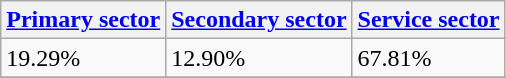<table class="wikitable" border="1">
<tr>
<th><a href='#'>Primary sector</a></th>
<th><a href='#'>Secondary sector</a></th>
<th><a href='#'>Service sector</a></th>
</tr>
<tr>
<td>19.29%</td>
<td>12.90%</td>
<td>67.81%</td>
</tr>
<tr>
</tr>
</table>
